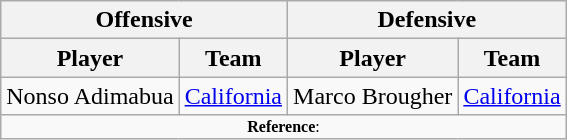<table class="wikitable" style="text-align: center;">
<tr>
<th colspan="2">Offensive</th>
<th colspan="2">Defensive</th>
</tr>
<tr>
<th>Player</th>
<th>Team</th>
<th>Player</th>
<th>Team</th>
</tr>
<tr>
<td>Nonso Adimabua</td>
<td><a href='#'>California</a></td>
<td>Marco Brougher</td>
<td><a href='#'>California</a></td>
</tr>
<tr>
<td colspan="4"  style="font-size:8pt; text-align:center;"><strong>Reference</strong>:</td>
</tr>
</table>
